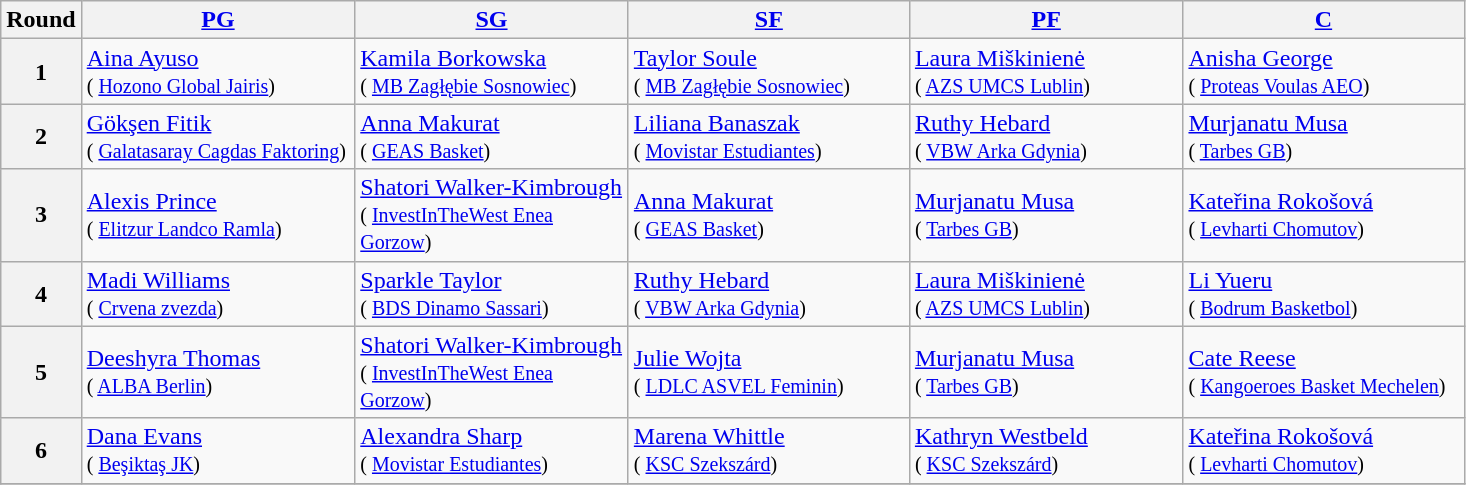<table class="wikitable sortable" style="text-align: center;">
<tr>
<th>Round</th>
<th style="width:175px;"><a href='#'>PG</a></th>
<th style="width:175px;"><a href='#'>SG</a></th>
<th style="width:180px;"><a href='#'>SF</a></th>
<th style="width:175px;"><a href='#'>PF</a></th>
<th style="width:180px;"><a href='#'>C</a></th>
</tr>
<tr>
<th>1 </th>
<td style="text-align:left;"> <a href='#'>Aina Ayuso</a> <br><small>( <a href='#'>Hozono Global Jairis</a>)</small></td>
<td style="text-align:left;"> <a href='#'>Kamila Borkowska</a> <br><small>( <a href='#'>MB Zagłębie Sosnowiec</a>)</small></td>
<td style="text-align:left;"> <a href='#'>Taylor Soule</a> <br><small>( <a href='#'>MB Zagłębie Sosnowiec</a>)</small></td>
<td style="text-align:left;"> <a href='#'>Laura Miškinienė</a> <br><small>( <a href='#'>AZS UMCS Lublin</a>)</small></td>
<td style="text-align:left;"> <a href='#'>Anisha George</a> <br><small>( <a href='#'>Proteas Voulas AEO</a>)</small></td>
</tr>
<tr>
<th>2 </th>
<td style="text-align:left;"> <a href='#'>Gökşen Fitik</a> <br><small>( <a href='#'>Galatasaray Cagdas Faktoring</a>)</small></td>
<td style="text-align:left;"> <a href='#'>Anna Makurat</a> <br><small>( <a href='#'>GEAS Basket</a>)</small></td>
<td style="text-align:left;"> <a href='#'>Liliana Banaszak</a> <br><small>( <a href='#'>Movistar Estudiantes</a>)</small></td>
<td style="text-align:left;"> <a href='#'>Ruthy Hebard</a> <br><small>( <a href='#'>VBW Arka Gdynia</a>)</small></td>
<td style="text-align:left;"> <a href='#'>Murjanatu Musa</a> <br><small>( <a href='#'>Tarbes GB</a>)</small></td>
</tr>
<tr>
<th>3 </th>
<td style="text-align:left;"> <a href='#'>Alexis Prince</a> <br><small>( <a href='#'>Elitzur Landco Ramla</a>)</small></td>
<td style="text-align:left;"> <a href='#'>Shatori Walker-Kimbrough</a> <br><small>( <a href='#'>InvestInTheWest Enea Gorzow</a>)</small></td>
<td style="text-align:left;"> <a href='#'>Anna Makurat</a> <br><small>( <a href='#'>GEAS Basket</a>)</small></td>
<td style="text-align:left;"> <a href='#'>Murjanatu Musa</a> <br><small>( <a href='#'>Tarbes GB</a>)</small></td>
<td style="text-align:left;"> <a href='#'>Kateřina Rokošová</a> <br><small>( <a href='#'>Levharti Chomutov</a>)</small></td>
</tr>
<tr>
<th>4 </th>
<td style="text-align:left;"> <a href='#'>Madi Williams</a> <br><small>( <a href='#'>Crvena zvezda</a>)</small></td>
<td style="text-align:left;"> <a href='#'>Sparkle Taylor</a> <br><small>( <a href='#'>BDS Dinamo Sassari</a>)</small></td>
<td style="text-align:left;"> <a href='#'>Ruthy Hebard</a> <br><small>( <a href='#'>VBW Arka Gdynia</a>)</small></td>
<td style="text-align:left;"> <a href='#'>Laura Miškinienė</a> <br><small>( <a href='#'>AZS UMCS Lublin</a>)</small></td>
<td style="text-align:left;"> <a href='#'>Li Yueru</a> <br><small>( <a href='#'>Bodrum Basketbol</a>)</small></td>
</tr>
<tr>
<th>5 </th>
<td style="text-align:left;"> <a href='#'>Deeshyra Thomas</a> <br><small>( <a href='#'>ALBA Berlin</a>)</small></td>
<td style="text-align:left;"> <a href='#'>Shatori Walker-Kimbrough</a> <br><small>( <a href='#'>InvestInTheWest Enea Gorzow</a>)</small></td>
<td style="text-align:left;"> <a href='#'>Julie Wojta</a> <br><small>( <a href='#'>LDLC ASVEL Feminin</a>)</small></td>
<td style="text-align:left;"> <a href='#'>Murjanatu Musa</a> <br><small>( <a href='#'>Tarbes GB</a>)</small></td>
<td style="text-align:left;"> <a href='#'>Cate Reese</a> <br><small>( <a href='#'>Kangoeroes Basket Mechelen</a>)</small></td>
</tr>
<tr>
<th>6 </th>
<td style="text-align:left;"> <a href='#'>Dana Evans</a> <br><small>( <a href='#'>Beşiktaş JK</a>)</small></td>
<td style="text-align:left;"> <a href='#'>Alexandra Sharp</a> <br><small>( <a href='#'>Movistar Estudiantes</a>)</small></td>
<td style="text-align:left;"> <a href='#'>Marena Whittle</a> <br><small>( <a href='#'>KSC Szekszárd</a>)</small></td>
<td style="text-align:left;"> <a href='#'>Kathryn Westbeld</a> <br><small>( <a href='#'>KSC Szekszárd</a>)</small></td>
<td style="text-align:left;"> <a href='#'>Kateřina Rokošová</a> <br><small>( <a href='#'>Levharti Chomutov</a>)</small></td>
</tr>
<tr>
</tr>
</table>
